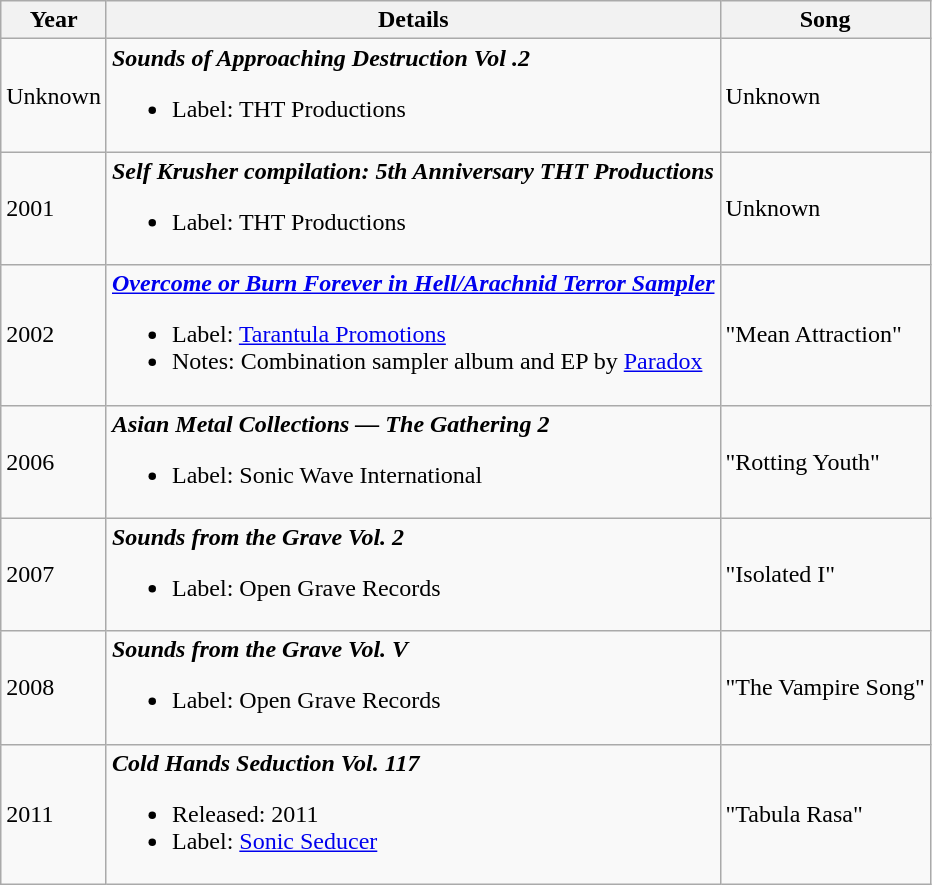<table class="wikitable">
<tr>
<th>Year</th>
<th>Details</th>
<th>Song</th>
</tr>
<tr>
<td>Unknown</td>
<td><strong><em>Sounds of Approaching Destruction Vol .2</em></strong><br><ul><li>Label: THT Productions</li></ul></td>
<td>Unknown</td>
</tr>
<tr>
<td>2001</td>
<td><strong><em>Self Krusher compilation: 5th Anniversary THT Productions</em></strong><br><ul><li>Label: THT Productions</li></ul></td>
<td>Unknown</td>
</tr>
<tr>
<td>2002</td>
<td><strong><em><a href='#'>Overcome or Burn Forever in Hell/Arachnid Terror Sampler</a></em></strong><br><ul><li>Label: <a href='#'>Tarantula Promotions</a></li><li>Notes: Combination sampler album and EP by <a href='#'>Paradox</a></li></ul></td>
<td>"Mean Attraction"</td>
</tr>
<tr>
<td>2006</td>
<td><strong><em>Asian Metal Collections — The Gathering 2</em></strong><br><ul><li>Label: Sonic Wave International</li></ul></td>
<td>"Rotting Youth"</td>
</tr>
<tr>
<td>2007</td>
<td><strong><em>Sounds from the Grave Vol. 2</em></strong><br><ul><li>Label: Open Grave Records</li></ul></td>
<td>"Isolated I"</td>
</tr>
<tr>
<td>2008</td>
<td><strong><em>Sounds from the Grave Vol. V</em></strong><br><ul><li>Label: Open Grave Records</li></ul></td>
<td>"The Vampire Song"</td>
</tr>
<tr>
<td>2011</td>
<td><strong><em>Cold Hands Seduction Vol. 117</em></strong><br><ul><li>Released: 2011</li><li>Label: <a href='#'>Sonic Seducer</a></li></ul></td>
<td>"Tabula Rasa"</td>
</tr>
</table>
